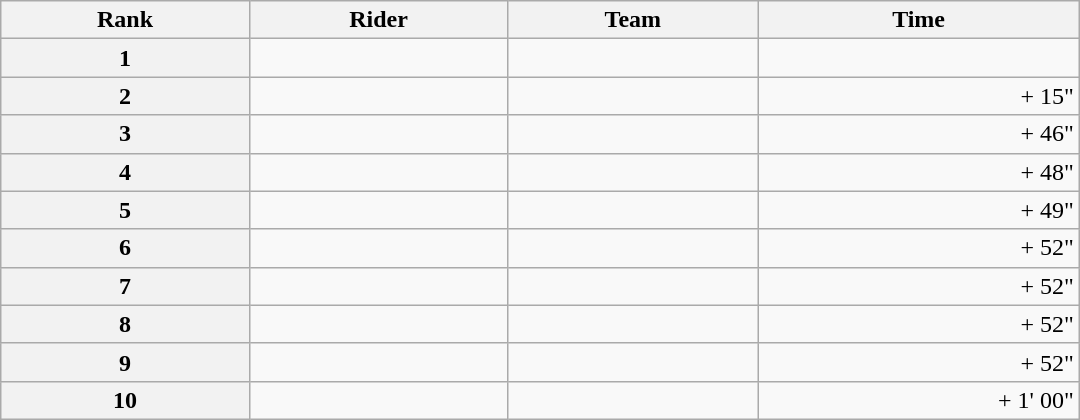<table class="wikitable" style="width:45em;margin-bottom:0;">
<tr>
<th scope="col">Rank</th>
<th scope="col">Rider</th>
<th scope="col">Team</th>
<th scope="col">Time</th>
</tr>
<tr>
<th scope="row">1</th>
<td> </td>
<td></td>
<td align="right"></td>
</tr>
<tr>
<th scope="row">2</th>
<td></td>
<td> </td>
<td align="right">+ 15"</td>
</tr>
<tr>
<th scope="row">3</th>
<td></td>
<td></td>
<td align="right">+ 46"</td>
</tr>
<tr>
<th scope="row">4</th>
<td> </td>
<td></td>
<td align="right">+ 48"</td>
</tr>
<tr>
<th scope="row">5</th>
<td></td>
<td></td>
<td align="right">+ 49"</td>
</tr>
<tr>
<th scope="row">6</th>
<td></td>
<td></td>
<td align="right">+ 52"</td>
</tr>
<tr>
<th scope="row">7</th>
<td></td>
<td></td>
<td align="right">+ 52"</td>
</tr>
<tr>
<th scope="row">8</th>
<td></td>
<td></td>
<td align="right">+ 52"</td>
</tr>
<tr>
<th scope="row">9</th>
<td></td>
<td></td>
<td align="right">+ 52"</td>
</tr>
<tr>
<th scope="row">10</th>
<td></td>
<td></td>
<td align="right">+ 1' 00"</td>
</tr>
</table>
